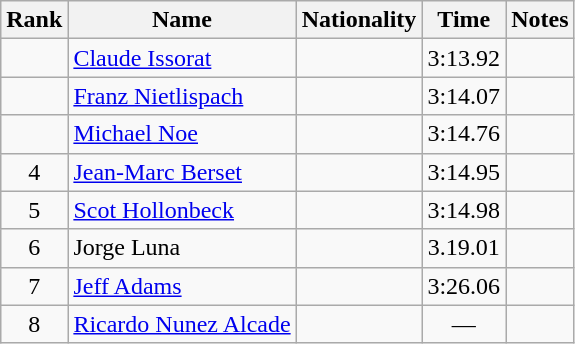<table class="wikitable sortable" style="text-align:center">
<tr>
<th>Rank</th>
<th>Name</th>
<th>Nationality</th>
<th>Time</th>
<th>Notes</th>
</tr>
<tr>
<td></td>
<td align=left><a href='#'>Claude Issorat</a></td>
<td align=left></td>
<td>3:13.92</td>
<td></td>
</tr>
<tr>
<td></td>
<td align=left><a href='#'>Franz Nietlispach</a></td>
<td align=left></td>
<td>3:14.07</td>
<td></td>
</tr>
<tr>
<td></td>
<td align=left><a href='#'>Michael Noe</a></td>
<td align=left></td>
<td>3:14.76</td>
<td></td>
</tr>
<tr>
<td>4</td>
<td align=left><a href='#'>Jean-Marc Berset</a></td>
<td align=left></td>
<td>3:14.95</td>
<td></td>
</tr>
<tr>
<td>5</td>
<td align=left><a href='#'>Scot Hollonbeck</a></td>
<td align=left></td>
<td>3:14.98</td>
<td></td>
</tr>
<tr>
<td>6</td>
<td align=left>Jorge Luna</td>
<td align=left></td>
<td>3.19.01</td>
<td></td>
</tr>
<tr>
<td>7</td>
<td align=left><a href='#'>Jeff Adams</a></td>
<td align=left></td>
<td>3:26.06</td>
<td></td>
</tr>
<tr>
<td>8</td>
<td align=left><a href='#'>Ricardo Nunez Alcade</a></td>
<td align=left></td>
<td>—</td>
<td></td>
</tr>
</table>
